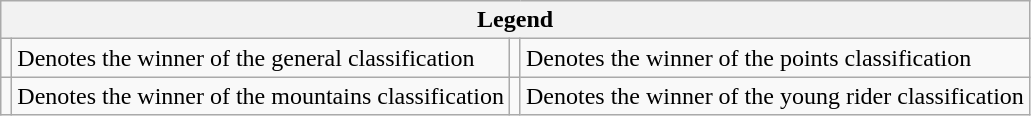<table class="wikitable">
<tr>
<th colspan="4">Legend</th>
</tr>
<tr>
<td></td>
<td>Denotes the winner of the general classification</td>
<td></td>
<td>Denotes the winner of the points classification</td>
</tr>
<tr>
<td></td>
<td>Denotes the winner of the mountains classification</td>
<td></td>
<td>Denotes the winner of the young rider classification</td>
</tr>
</table>
